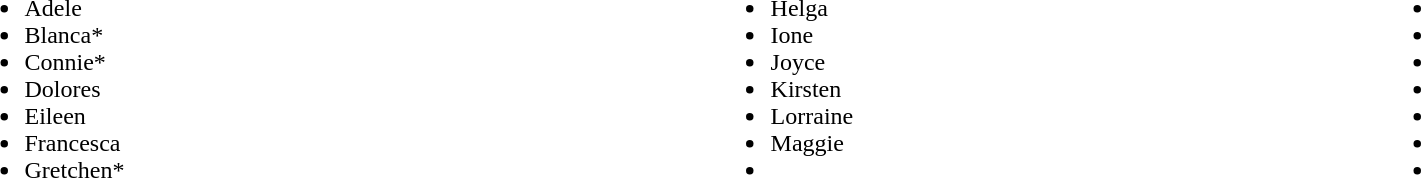<table width="90%">
<tr>
<td><br><ul><li>Adele</li><li>Blanca*</li><li>Connie*</li><li>Dolores</li><li>Eileen</li><li>Francesca</li><li>Gretchen*</li></ul></td>
<td><br><ul><li>Helga</li><li>Ione</li><li>Joyce</li><li>Kirsten</li><li>Lorraine</li><li>Maggie</li><li></li></ul></td>
<td><br><ul><li></li><li></li><li></li><li></li><li></li><li></li><li></li></ul></td>
</tr>
</table>
